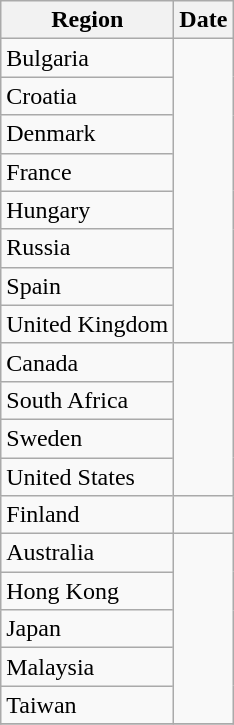<table class="wikitable">
<tr>
<th>Region</th>
<th>Date</th>
</tr>
<tr>
<td>Bulgaria</td>
<td rowspan="8"></td>
</tr>
<tr>
<td>Croatia</td>
</tr>
<tr>
<td>Denmark</td>
</tr>
<tr>
<td>France</td>
</tr>
<tr>
<td>Hungary</td>
</tr>
<tr>
<td>Russia</td>
</tr>
<tr>
<td>Spain</td>
</tr>
<tr>
<td>United Kingdom</td>
</tr>
<tr>
<td>Canada</td>
<td rowspan="4"></td>
</tr>
<tr>
<td>South Africa</td>
</tr>
<tr>
<td>Sweden</td>
</tr>
<tr>
<td>United States</td>
</tr>
<tr>
<td>Finland</td>
<td></td>
</tr>
<tr>
<td>Australia</td>
<td rowspan="5"></td>
</tr>
<tr>
<td>Hong Kong</td>
</tr>
<tr>
<td>Japan</td>
</tr>
<tr>
<td>Malaysia</td>
</tr>
<tr>
<td>Taiwan</td>
</tr>
<tr>
</tr>
</table>
